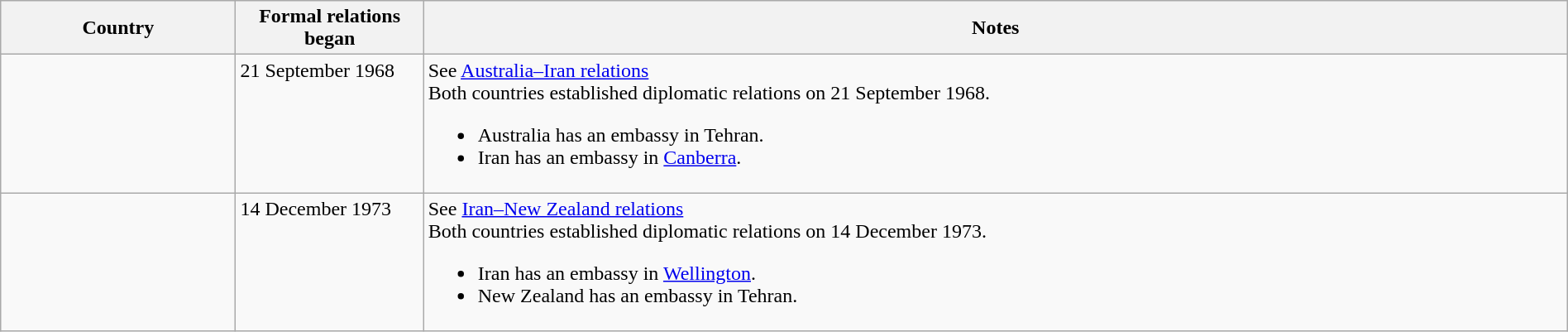<table class="wikitable sortable" border="1" style="width:100%; margin:auto;">
<tr>
<th style="width:15%;">Country</th>
<th style="width:12%;">Formal relations began</th>
<th>Notes</th>
</tr>
<tr valign="top">
<td></td>
<td>21 September 1968</td>
<td>See <a href='#'>Australia–Iran relations</a><br>Both countries established diplomatic relations on 21 September 1968.<ul><li>Australia has an embassy in Tehran.</li><li>Iran has an embassy in <a href='#'>Canberra</a>.</li></ul></td>
</tr>
<tr valign="top">
<td></td>
<td>14 December 1973</td>
<td>See <a href='#'>Iran–New Zealand relations</a><br>Both countries established diplomatic relations on 14 December 1973.<ul><li>Iran has an embassy in <a href='#'>Wellington</a>.</li><li>New Zealand has an embassy in Tehran.</li></ul></td>
</tr>
</table>
